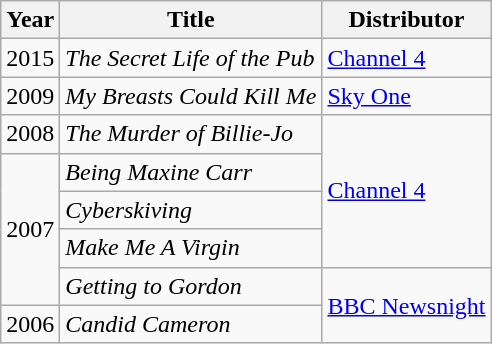<table class="wikitable">
<tr>
<th>Year</th>
<th>Title</th>
<th>Distributor</th>
</tr>
<tr>
<td>2015</td>
<td><em>The Secret Life of the Pub</em></td>
<td><a href='#'>Channel 4</a></td>
</tr>
<tr>
<td>2009</td>
<td><em>My Breasts Could Kill Me</em></td>
<td><a href='#'>Sky One</a></td>
</tr>
<tr>
<td>2008</td>
<td><em>The Murder of Billie-Jo</em></td>
<td rowspan="4"><a href='#'>Channel 4</a></td>
</tr>
<tr>
<td rowspan="4">2007</td>
<td><em>Being Maxine Carr</em></td>
</tr>
<tr>
<td><em>Cyberskiving</em></td>
</tr>
<tr>
<td><em>Make Me A Virgin</em></td>
</tr>
<tr>
<td><em>Getting to Gordon</em></td>
<td rowspan="2"><a href='#'>BBC Newsnight</a></td>
</tr>
<tr>
<td>2006</td>
<td><em>Candid Cameron</em></td>
</tr>
</table>
